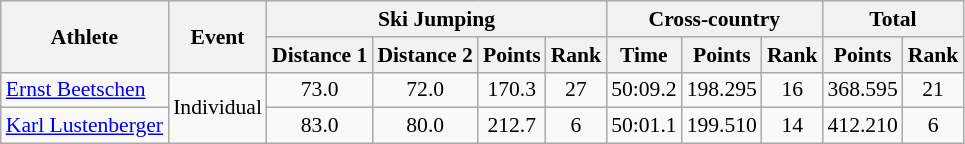<table class="wikitable" style="font-size:90%">
<tr>
<th rowspan="2">Athlete</th>
<th rowspan="2">Event</th>
<th colspan="4">Ski Jumping</th>
<th colspan="3">Cross-country</th>
<th colspan="2">Total</th>
</tr>
<tr>
<th>Distance 1</th>
<th>Distance 2</th>
<th>Points</th>
<th>Rank</th>
<th>Time</th>
<th>Points</th>
<th>Rank</th>
<th>Points</th>
<th>Rank</th>
</tr>
<tr>
<td><a href='#'>Ernst Beetschen</a></td>
<td rowspan="2">Individual</td>
<td align="center">73.0</td>
<td align="center">72.0</td>
<td align="center">170.3</td>
<td align="center">27</td>
<td align="center">50:09.2</td>
<td align="center">198.295</td>
<td align="center">16</td>
<td align="center">368.595</td>
<td align="center">21</td>
</tr>
<tr>
<td><a href='#'>Karl Lustenberger</a></td>
<td align="center">83.0</td>
<td align="center">80.0</td>
<td align="center">212.7</td>
<td align="center">6</td>
<td align="center">50:01.1</td>
<td align="center">199.510</td>
<td align="center">14</td>
<td align="center">412.210</td>
<td align="center">6</td>
</tr>
</table>
